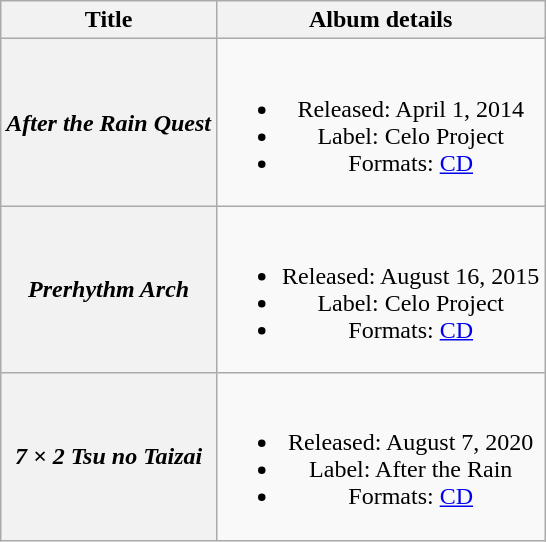<table class="wikitable plainrowheaders" style="text-align:center">
<tr>
<th scope="col">Title</th>
<th scope="col">Album details</th>
</tr>
<tr>
<th scope="row"><em>After the Rain Quest</em></th>
<td><br><ul><li>Released: April 1, 2014</li><li>Label: Celo Project</li><li>Formats: <a href='#'>CD</a></li></ul></td>
</tr>
<tr>
<th scope="row"><em>Prerhythm Arch</em></th>
<td><br><ul><li>Released: August 16, 2015</li><li>Label: Celo Project</li><li>Formats: <a href='#'>CD</a></li></ul></td>
</tr>
<tr>
<th scope="row"><em>7 × 2 Tsu no Taizai</em></th>
<td><br><ul><li>Released: August 7, 2020</li><li>Label: After the Rain</li><li>Formats: <a href='#'>CD</a></li></ul></td>
</tr>
</table>
